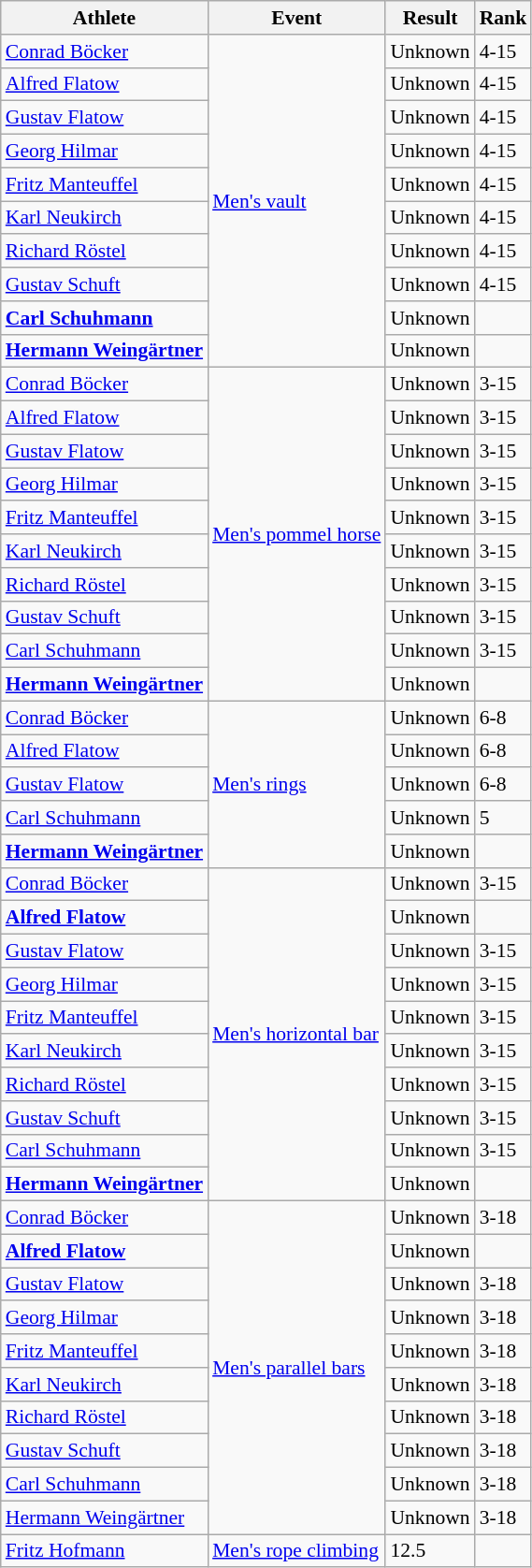<table class="wikitable" style="font-size:90%">
<tr>
<th>Athlete</th>
<th>Event</th>
<th>Result</th>
<th>Rank</th>
</tr>
<tr>
<td><a href='#'>Conrad Böcker</a></td>
<td rowspan=10><a href='#'>Men's vault</a></td>
<td align="center">Unknown</td>
<td>4-15</td>
</tr>
<tr>
<td><a href='#'>Alfred Flatow</a></td>
<td align="center">Unknown</td>
<td>4-15</td>
</tr>
<tr>
<td><a href='#'>Gustav Flatow</a></td>
<td align="center">Unknown</td>
<td>4-15</td>
</tr>
<tr>
<td><a href='#'>Georg Hilmar</a></td>
<td align="center">Unknown</td>
<td>4-15</td>
</tr>
<tr>
<td><a href='#'>Fritz Manteuffel</a></td>
<td align="center">Unknown</td>
<td>4-15</td>
</tr>
<tr>
<td><a href='#'>Karl Neukirch</a></td>
<td align="center">Unknown</td>
<td>4-15</td>
</tr>
<tr>
<td><a href='#'>Richard Röstel</a></td>
<td align="center">Unknown</td>
<td>4-15</td>
</tr>
<tr>
<td><a href='#'>Gustav Schuft</a></td>
<td align="center">Unknown</td>
<td>4-15</td>
</tr>
<tr>
<td><strong><a href='#'>Carl Schuhmann</a></strong></td>
<td align="center">Unknown</td>
<td></td>
</tr>
<tr>
<td><strong><a href='#'>Hermann Weingärtner</a></strong></td>
<td align="center">Unknown</td>
<td></td>
</tr>
<tr>
<td><a href='#'>Conrad Böcker</a></td>
<td rowspan=10><a href='#'>Men's pommel horse</a></td>
<td align="center">Unknown</td>
<td>3-15</td>
</tr>
<tr>
<td><a href='#'>Alfred Flatow</a></td>
<td align="center">Unknown</td>
<td>3-15</td>
</tr>
<tr>
<td><a href='#'>Gustav Flatow</a></td>
<td align="center">Unknown</td>
<td>3-15</td>
</tr>
<tr>
<td><a href='#'>Georg Hilmar</a></td>
<td align="center">Unknown</td>
<td>3-15</td>
</tr>
<tr>
<td><a href='#'>Fritz Manteuffel</a></td>
<td align="center">Unknown</td>
<td>3-15</td>
</tr>
<tr>
<td><a href='#'>Karl Neukirch</a></td>
<td align="center">Unknown</td>
<td>3-15</td>
</tr>
<tr>
<td><a href='#'>Richard Röstel</a></td>
<td align="center">Unknown</td>
<td>3-15</td>
</tr>
<tr>
<td><a href='#'>Gustav Schuft</a></td>
<td align="center">Unknown</td>
<td>3-15</td>
</tr>
<tr>
<td><a href='#'>Carl Schuhmann</a></td>
<td align="center">Unknown</td>
<td>3-15</td>
</tr>
<tr>
<td><strong><a href='#'>Hermann Weingärtner</a></strong></td>
<td align="center">Unknown</td>
<td></td>
</tr>
<tr>
<td><a href='#'>Conrad Böcker</a></td>
<td rowspan=5><a href='#'>Men's rings</a></td>
<td align="center">Unknown</td>
<td>6-8</td>
</tr>
<tr>
<td><a href='#'>Alfred Flatow</a></td>
<td align="center">Unknown</td>
<td>6-8</td>
</tr>
<tr>
<td><a href='#'>Gustav Flatow</a></td>
<td align="center">Unknown</td>
<td>6-8</td>
</tr>
<tr>
<td><a href='#'>Carl Schuhmann</a></td>
<td align="center">Unknown</td>
<td>5</td>
</tr>
<tr>
<td><strong><a href='#'>Hermann Weingärtner</a></strong></td>
<td align="center">Unknown</td>
<td></td>
</tr>
<tr>
<td><a href='#'>Conrad Böcker</a></td>
<td rowspan=10><a href='#'>Men's horizontal bar</a></td>
<td align="center">Unknown</td>
<td>3-15</td>
</tr>
<tr>
<td><strong><a href='#'>Alfred Flatow</a></strong></td>
<td align="center">Unknown</td>
<td></td>
</tr>
<tr>
<td><a href='#'>Gustav Flatow</a></td>
<td align="center">Unknown</td>
<td>3-15</td>
</tr>
<tr>
<td><a href='#'>Georg Hilmar</a></td>
<td align="center">Unknown</td>
<td>3-15</td>
</tr>
<tr>
<td><a href='#'>Fritz Manteuffel</a></td>
<td align="center">Unknown</td>
<td>3-15</td>
</tr>
<tr>
<td><a href='#'>Karl Neukirch</a></td>
<td align="center">Unknown</td>
<td>3-15</td>
</tr>
<tr>
<td><a href='#'>Richard Röstel</a></td>
<td align="center">Unknown</td>
<td>3-15</td>
</tr>
<tr>
<td><a href='#'>Gustav Schuft</a></td>
<td align="center">Unknown</td>
<td>3-15</td>
</tr>
<tr>
<td><a href='#'>Carl Schuhmann</a></td>
<td align="center">Unknown</td>
<td>3-15</td>
</tr>
<tr>
<td><strong><a href='#'>Hermann Weingärtner</a></strong></td>
<td align="center">Unknown</td>
<td></td>
</tr>
<tr>
<td><a href='#'>Conrad Böcker</a></td>
<td rowspan=10><a href='#'>Men's parallel bars</a></td>
<td align="center">Unknown</td>
<td>3-18</td>
</tr>
<tr>
<td><strong><a href='#'>Alfred Flatow</a></strong></td>
<td align="center">Unknown</td>
<td></td>
</tr>
<tr>
<td><a href='#'>Gustav Flatow</a></td>
<td align="center">Unknown</td>
<td>3-18</td>
</tr>
<tr>
<td><a href='#'>Georg Hilmar</a></td>
<td align="center">Unknown</td>
<td>3-18</td>
</tr>
<tr>
<td><a href='#'>Fritz Manteuffel</a></td>
<td align="center">Unknown</td>
<td>3-18</td>
</tr>
<tr>
<td><a href='#'>Karl Neukirch</a></td>
<td align="center">Unknown</td>
<td>3-18</td>
</tr>
<tr>
<td><a href='#'>Richard Röstel</a></td>
<td align="center">Unknown</td>
<td>3-18</td>
</tr>
<tr>
<td><a href='#'>Gustav Schuft</a></td>
<td align="center">Unknown</td>
<td>3-18</td>
</tr>
<tr>
<td><a href='#'>Carl Schuhmann</a></td>
<td align="center">Unknown</td>
<td>3-18</td>
</tr>
<tr>
<td><a href='#'>Hermann Weingärtner</a></td>
<td align="center">Unknown</td>
<td>3-18</td>
</tr>
<tr>
<td><a href='#'>Fritz Hofmann</a></td>
<td><a href='#'>Men's rope climbing</a></td>
<td>12.5</td>
<td></td>
</tr>
</table>
